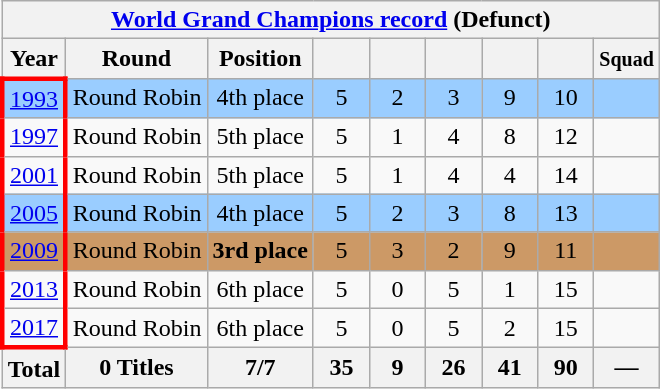<table class="wikitable collapsible collapsed" style="text-align: center;">
<tr>
<th colspan=9><a href='#'>World Grand Champions record</a>  (Defunct)</th>
</tr>
<tr>
<th>Year</th>
<th>Round</th>
<th>Position</th>
<th width=30></th>
<th width=30></th>
<th width=30></th>
<th width=30></th>
<th width=30></th>
<th><small>Squad</small></th>
</tr>
<tr bgcolor=#9acdff>
<td style="border-top: 3px solid red; border-left: 3px solid red; border-right: 3px solid red"> <a href='#'>1993</a></td>
<td>Round Robin</td>
<td>4th place</td>
<td>5</td>
<td>2</td>
<td>3</td>
<td>9</td>
<td>10</td>
<td></td>
</tr>
<tr>
<td style="border-left: 3px solid red; border-right: 3px solid red"> <a href='#'>1997</a></td>
<td>Round Robin</td>
<td>5th place</td>
<td>5</td>
<td>1</td>
<td>4</td>
<td>8</td>
<td>12</td>
<td></td>
</tr>
<tr>
<td style="border-left: 3px solid red; border-right: 3px solid red"> <a href='#'>2001</a></td>
<td>Round Robin</td>
<td>5th place</td>
<td>5</td>
<td>1</td>
<td>4</td>
<td>4</td>
<td>14</td>
<td></td>
</tr>
<tr bgcolor=#9acdff>
<td style="border-left: 3px solid red; border-right: 3px solid red"> <a href='#'>2005</a></td>
<td>Round Robin</td>
<td>4th place</td>
<td>5</td>
<td>2</td>
<td>3</td>
<td>8</td>
<td>13</td>
<td></td>
</tr>
<tr bgcolor=#cc9966>
<td style="border-left: 3px solid red; border-right: 3px solid red"> <a href='#'>2009</a></td>
<td>Round Robin</td>
<td><strong>3rd place</strong></td>
<td>5</td>
<td>3</td>
<td>2</td>
<td>9</td>
<td>11</td>
<td></td>
</tr>
<tr>
<td style="border-left: 3px solid red; border-right: 3px solid red"> <a href='#'>2013</a></td>
<td>Round Robin</td>
<td>6th place</td>
<td>5</td>
<td>0</td>
<td>5</td>
<td>1</td>
<td>15</td>
<td></td>
</tr>
<tr>
<td style="border-left: 3px solid red; border-right: 3px solid red; border-bottom: 3px solid red"> <a href='#'>2017</a></td>
<td>Round Robin</td>
<td>6th place</td>
<td>5</td>
<td>0</td>
<td>5</td>
<td>2</td>
<td>15</td>
<td></td>
</tr>
<tr>
<th colspan=1>Total</th>
<th>0 Titles</th>
<th>7/7</th>
<th>35</th>
<th>9</th>
<th>26</th>
<th>41</th>
<th>90</th>
<th>—</th>
</tr>
</table>
